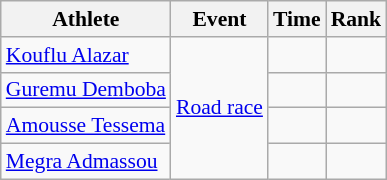<table class=wikitable style="font-size:90%">
<tr>
<th>Athlete</th>
<th>Event</th>
<th>Time</th>
<th>Rank</th>
</tr>
<tr align=center>
<td align=left><a href='#'>Kouflu Alazar</a></td>
<td align=left rowspan=4><a href='#'>Road race</a></td>
<td></td>
<td></td>
</tr>
<tr align=center>
<td align=left><a href='#'>Guremu Demboba</a></td>
<td></td>
<td></td>
</tr>
<tr align=center>
<td align=left><a href='#'>Amousse Tessema</a></td>
<td></td>
<td></td>
</tr>
<tr align=center>
<td align=left><a href='#'>Megra Admassou</a></td>
<td></td>
<td></td>
</tr>
</table>
